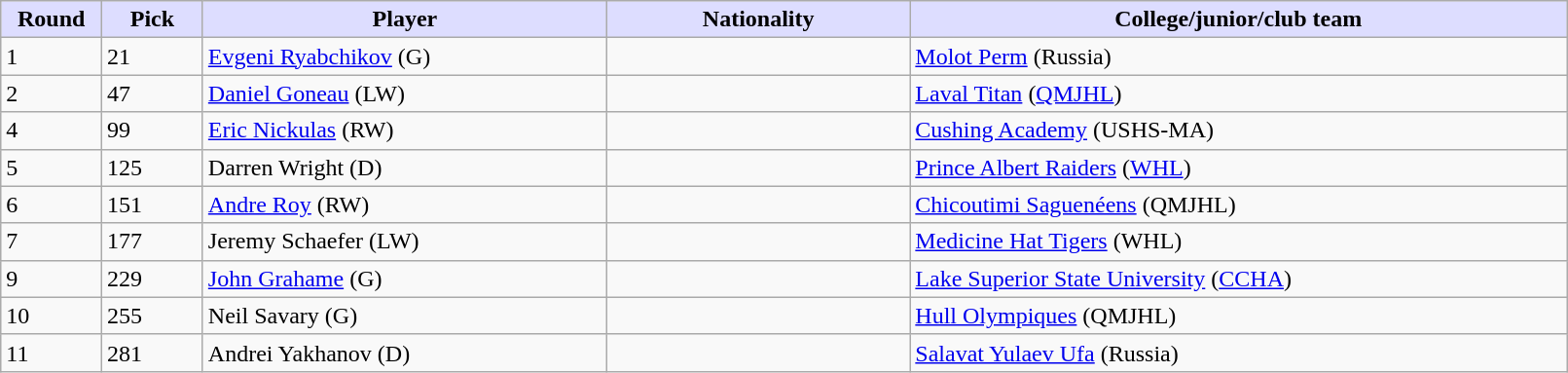<table class="wikitable">
<tr>
<th style="background:#ddf; width:5%;">Round</th>
<th style="background:#ddf; width:5%;">Pick</th>
<th style="background:#ddf; width:20%;">Player</th>
<th style="background:#ddf; width:15%;">Nationality</th>
<th style="background:#ddf; width:32.5%;">College/junior/club team</th>
</tr>
<tr>
<td>1</td>
<td>21</td>
<td><a href='#'>Evgeni Ryabchikov</a> (G)</td>
<td></td>
<td><a href='#'>Molot Perm</a> (Russia)</td>
</tr>
<tr>
<td>2</td>
<td>47</td>
<td><a href='#'>Daniel Goneau</a> (LW)</td>
<td></td>
<td><a href='#'>Laval Titan</a> (<a href='#'>QMJHL</a>)</td>
</tr>
<tr>
<td>4</td>
<td>99</td>
<td><a href='#'>Eric Nickulas</a> (RW)</td>
<td></td>
<td><a href='#'>Cushing Academy</a> (USHS-MA)</td>
</tr>
<tr>
<td>5</td>
<td>125</td>
<td>Darren Wright (D)</td>
<td></td>
<td><a href='#'>Prince Albert Raiders</a> (<a href='#'>WHL</a>)</td>
</tr>
<tr>
<td>6</td>
<td>151</td>
<td><a href='#'>Andre Roy</a> (RW)</td>
<td></td>
<td><a href='#'>Chicoutimi Saguenéens</a> (QMJHL)</td>
</tr>
<tr>
<td>7</td>
<td>177</td>
<td>Jeremy Schaefer (LW)</td>
<td></td>
<td><a href='#'>Medicine Hat Tigers</a> (WHL)</td>
</tr>
<tr>
<td>9</td>
<td>229</td>
<td><a href='#'>John Grahame</a> (G)</td>
<td></td>
<td><a href='#'>Lake Superior State University</a> (<a href='#'>CCHA</a>)</td>
</tr>
<tr>
<td>10</td>
<td>255</td>
<td>Neil Savary (G)</td>
<td></td>
<td><a href='#'>Hull Olympiques</a> (QMJHL)</td>
</tr>
<tr>
<td>11</td>
<td>281</td>
<td>Andrei Yakhanov (D)</td>
<td></td>
<td><a href='#'>Salavat Yulaev Ufa</a> (Russia)</td>
</tr>
</table>
